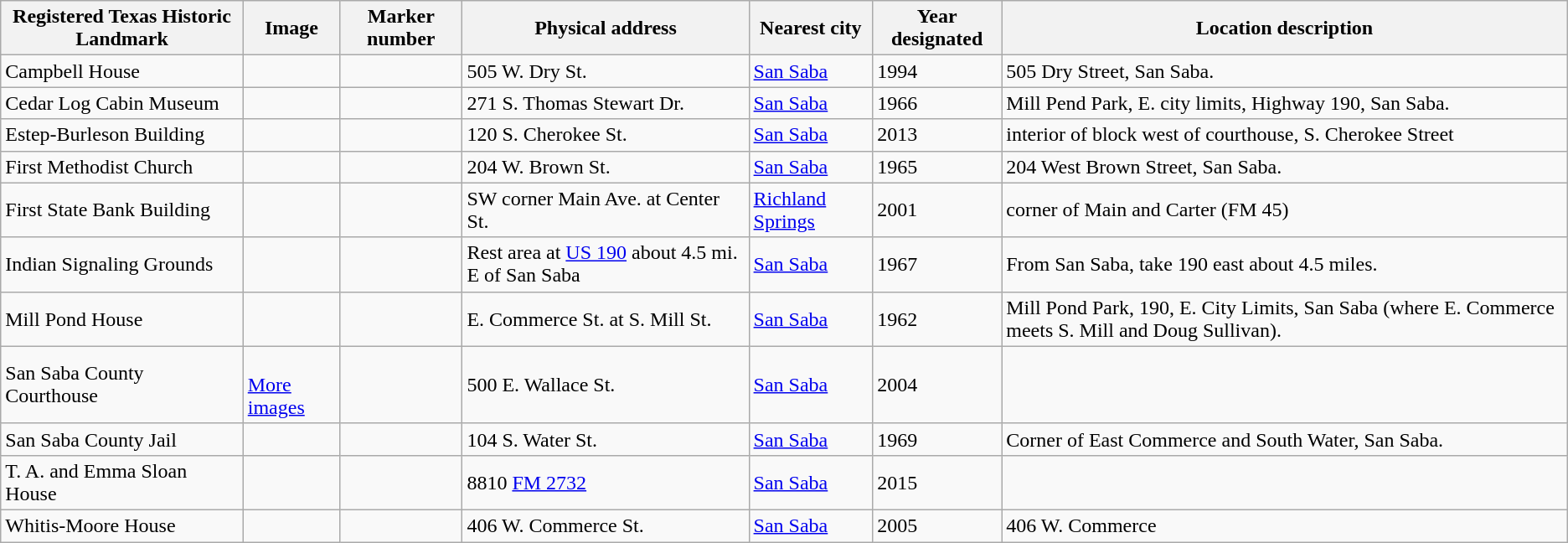<table class="wikitable sortable">
<tr>
<th>Registered Texas Historic Landmark</th>
<th>Image</th>
<th>Marker number</th>
<th>Physical address</th>
<th>Nearest city</th>
<th>Year designated</th>
<th>Location description</th>
</tr>
<tr>
<td>Campbell House</td>
<td></td>
<td></td>
<td>505 W. Dry St.<br></td>
<td><a href='#'>San Saba</a></td>
<td>1994</td>
<td>505 Dry Street, San Saba.</td>
</tr>
<tr>
<td>Cedar Log Cabin Museum</td>
<td></td>
<td></td>
<td>271 S. Thomas Stewart Dr.<br></td>
<td><a href='#'>San Saba</a></td>
<td>1966</td>
<td>Mill Pend Park, E. city limits, Highway 190, San Saba.</td>
</tr>
<tr>
<td>Estep-Burleson Building</td>
<td></td>
<td></td>
<td>120 S. Cherokee St.<br></td>
<td><a href='#'>San Saba</a></td>
<td>2013</td>
<td>interior of block west of courthouse, S. Cherokee Street</td>
</tr>
<tr>
<td>First Methodist Church</td>
<td></td>
<td></td>
<td>204 W. Brown St.<br></td>
<td><a href='#'>San Saba</a></td>
<td>1965</td>
<td>204 West Brown Street, San Saba.</td>
</tr>
<tr>
<td>First State Bank Building</td>
<td></td>
<td></td>
<td>SW corner Main Ave. at Center St.<br></td>
<td><a href='#'>Richland Springs</a></td>
<td>2001</td>
<td>corner of Main and Carter (FM 45)</td>
</tr>
<tr>
<td>Indian Signaling Grounds</td>
<td></td>
<td></td>
<td>Rest area at <a href='#'>US 190</a> about 4.5 mi. E of San Saba<br></td>
<td><a href='#'>San Saba</a></td>
<td>1967</td>
<td>From San Saba, take 190 east about 4.5 miles.</td>
</tr>
<tr>
<td>Mill Pond House</td>
<td></td>
<td></td>
<td>E. Commerce St. at S. Mill St.<br></td>
<td><a href='#'>San Saba</a></td>
<td>1962</td>
<td>Mill Pond Park, 190, E. City Limits, San Saba (where E. Commerce meets S. Mill and Doug Sullivan).</td>
</tr>
<tr>
<td>San Saba County Courthouse</td>
<td><br> <a href='#'>More images</a></td>
<td></td>
<td>500 E. Wallace St.<br></td>
<td><a href='#'>San Saba</a></td>
<td>2004</td>
<td></td>
</tr>
<tr>
<td>San Saba County Jail</td>
<td></td>
<td></td>
<td>104 S. Water St.<br></td>
<td><a href='#'>San Saba</a></td>
<td>1969</td>
<td>Corner of East Commerce and South Water, San Saba.</td>
</tr>
<tr>
<td>T. A. and Emma Sloan House</td>
<td></td>
<td></td>
<td>8810 <a href='#'>FM 2732</a></td>
<td><a href='#'>San Saba</a></td>
<td>2015</td>
<td></td>
</tr>
<tr>
<td>Whitis-Moore House</td>
<td></td>
<td></td>
<td>406 W. Commerce St.<br></td>
<td><a href='#'>San Saba</a></td>
<td>2005</td>
<td>406 W. Commerce</td>
</tr>
</table>
